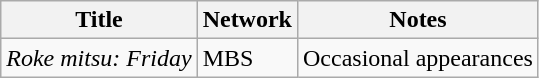<table class="wikitable">
<tr>
<th>Title</th>
<th>Network</th>
<th>Notes</th>
</tr>
<tr>
<td><em>Roke mitsu: Friday</em></td>
<td>MBS</td>
<td>Occasional appearances</td>
</tr>
</table>
